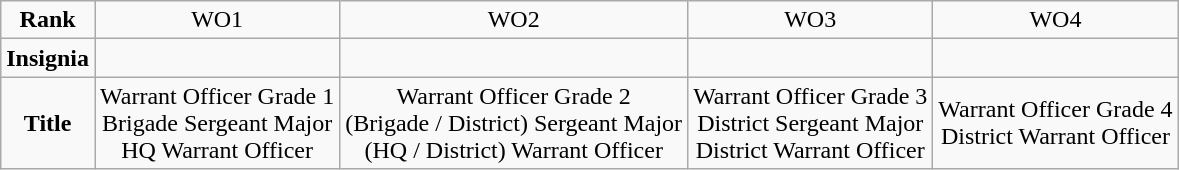<table class="wikitable" style="text-align:center">
<tr>
<td><strong>Rank</strong></td>
<td>WO1</td>
<td>WO2</td>
<td>WO3</td>
<td>WO4</td>
</tr>
<tr>
<td><strong>Insignia</strong></td>
<td></td>
<td></td>
<td></td>
<td></td>
</tr>
<tr>
<td><strong>Title</strong></td>
<td>Warrant Officer Grade 1<br>Brigade Sergeant Major<br>HQ Warrant Officer</td>
<td>Warrant Officer Grade 2<br>(Brigade / District) Sergeant Major<br>(HQ / District) Warrant Officer</td>
<td>Warrant Officer Grade 3<br>District Sergeant Major<br>District Warrant Officer</td>
<td>Warrant Officer Grade 4<br>District Warrant Officer</td>
</tr>
</table>
